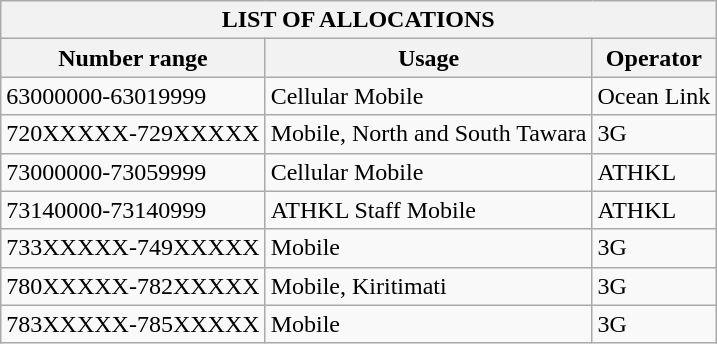<table class="wikitable sortable" border=1>
<tr>
<th colspan="3">LIST OF ALLOCATIONS</th>
</tr>
<tr>
<th>Number range</th>
<th>Usage</th>
<th>Operator</th>
</tr>
<tr>
<td>63000000-63019999</td>
<td>Cellular Mobile</td>
<td>Ocean Link</td>
</tr>
<tr>
<td>720XXXXX-729XXXXX</td>
<td>Mobile, North and South Tawara</td>
<td>3G</td>
</tr>
<tr>
<td>73000000-73059999</td>
<td>Cellular Mobile</td>
<td>ATHKL</td>
</tr>
<tr>
<td>73140000-73140999</td>
<td>ATHKL Staff Mobile</td>
<td>ATHKL</td>
</tr>
<tr>
<td>733XXXXX-749XXXXX</td>
<td>Mobile</td>
<td>3G</td>
</tr>
<tr>
<td>780XXXXX-782XXXXX</td>
<td>Mobile, Kiritimati</td>
<td>3G</td>
</tr>
<tr>
<td>783XXXXX-785XXXXX</td>
<td>Mobile</td>
<td>3G</td>
</tr>
</table>
